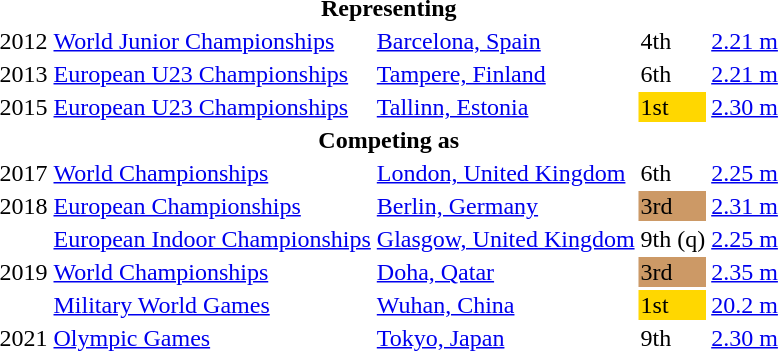<table>
<tr>
<th colspan="5">Representing </th>
</tr>
<tr>
<td>2012</td>
<td><a href='#'>World Junior Championships</a></td>
<td><a href='#'>Barcelona, Spain</a></td>
<td>4th</td>
<td><a href='#'>2.21 m</a></td>
</tr>
<tr>
<td>2013</td>
<td><a href='#'>European U23 Championships</a></td>
<td><a href='#'>Tampere, Finland</a></td>
<td>6th</td>
<td><a href='#'>2.21 m</a></td>
</tr>
<tr>
<td>2015</td>
<td><a href='#'>European U23 Championships</a></td>
<td><a href='#'>Tallinn, Estonia</a></td>
<td bgcolor=gold>1st</td>
<td><a href='#'>2.30 m</a></td>
</tr>
<tr>
<th colspan="5">Competing as </th>
</tr>
<tr>
<td>2017</td>
<td><a href='#'>World Championships</a></td>
<td><a href='#'>London, United Kingdom</a></td>
<td>6th</td>
<td><a href='#'>2.25 m</a></td>
</tr>
<tr>
<td>2018</td>
<td><a href='#'>European Championships</a></td>
<td><a href='#'>Berlin, Germany</a></td>
<td bgcolor=cc9966>3rd</td>
<td><a href='#'>2.31 m</a></td>
</tr>
<tr>
<td rowspan=3>2019</td>
<td><a href='#'>European Indoor Championships</a></td>
<td><a href='#'>Glasgow, United Kingdom</a></td>
<td>9th (q)</td>
<td><a href='#'>2.25 m</a></td>
</tr>
<tr>
<td><a href='#'>World Championships</a></td>
<td><a href='#'>Doha, Qatar</a></td>
<td bgcolor=cc9966>3rd</td>
<td><a href='#'>2.35 m</a></td>
</tr>
<tr>
<td><a href='#'>Military World Games</a></td>
<td><a href='#'>Wuhan, China</a></td>
<td bgcolor=gold>1st</td>
<td><a href='#'>20.2 m</a></td>
</tr>
<tr>
<td>2021</td>
<td><a href='#'>Olympic Games</a></td>
<td><a href='#'>Tokyo, Japan</a></td>
<td>9th</td>
<td><a href='#'>2.30 m</a></td>
</tr>
</table>
